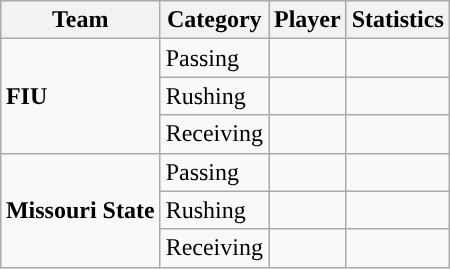<table class="wikitable" style="float: right;">
<tr>
<th>Team</th>
<th>Category</th>
<th>Player</th>
<th>Statistics</th>
</tr>
<tr>
<td rowspan=3><strong>FIU</strong></td>
<td>Passing</td>
<td></td>
<td></td>
</tr>
<tr>
<td>Rushing</td>
<td></td>
<td></td>
</tr>
<tr>
<td>Receiving</td>
<td></td>
<td></td>
</tr>
<tr>
<td rowspan=3><strong>Missouri State</strong></td>
<td>Passing</td>
<td></td>
<td></td>
</tr>
<tr>
<td>Rushing</td>
<td></td>
<td></td>
</tr>
<tr>
<td>Receiving</td>
<td></td>
<td></td>
</tr>
</table>
